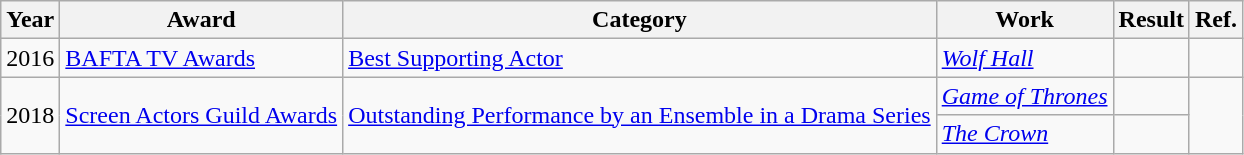<table class="wikitable sortable">
<tr>
<th scope="col">Year</th>
<th scope="col">Award</th>
<th scope="col">Category</th>
<th scope="col">Work</th>
<th scope="col">Result</th>
<th scope="col">Ref.</th>
</tr>
<tr>
<td align="center">2016</td>
<td><a href='#'>BAFTA TV Awards</a></td>
<td><a href='#'>Best Supporting Actor</a></td>
<td><em><a href='#'>Wolf Hall</a></em></td>
<td></td>
<td align="center"></td>
</tr>
<tr>
<td align="center" rowspan="2">2018</td>
<td rowspan="2"><a href='#'>Screen Actors Guild Awards</a></td>
<td rowspan="2"><a href='#'>Outstanding Performance by an Ensemble in a Drama Series</a></td>
<td><em><a href='#'>Game of Thrones</a></em></td>
<td></td>
<td rowspan="2"></td>
</tr>
<tr>
<td><em><a href='#'>The Crown</a></em></td>
<td></td>
</tr>
</table>
